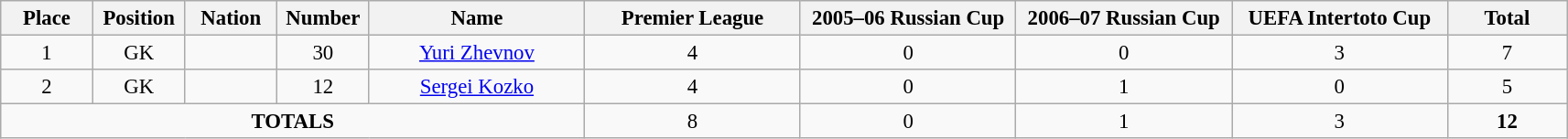<table class="wikitable" style="font-size: 95%; text-align: center;">
<tr>
<th width=60>Place</th>
<th width=60>Position</th>
<th width=60>Nation</th>
<th width=60>Number</th>
<th width=150>Name</th>
<th width=150>Premier League</th>
<th width=150>2005–06 Russian Cup</th>
<th width=150>2006–07 Russian Cup</th>
<th width=150>UEFA Intertoto Cup</th>
<th width=80>Total</th>
</tr>
<tr>
<td>1</td>
<td>GK</td>
<td></td>
<td>30</td>
<td><a href='#'>Yuri Zhevnov</a></td>
<td>4</td>
<td>0</td>
<td>0</td>
<td>3</td>
<td>7</td>
</tr>
<tr>
<td>2</td>
<td>GK</td>
<td></td>
<td>12</td>
<td><a href='#'>Sergei Kozko</a></td>
<td>4</td>
<td>0</td>
<td>1</td>
<td>0</td>
<td>5</td>
</tr>
<tr>
<td colspan="5"><strong>TOTALS</strong></td>
<td>8</td>
<td>0</td>
<td>1</td>
<td>3</td>
<td><strong>12</strong></td>
</tr>
</table>
